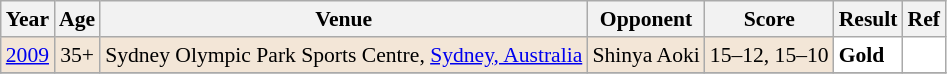<table class="sortable wikitable" style="font-size: 90%;">
<tr>
<th>Year</th>
<th>Age</th>
<th>Venue</th>
<th>Opponent</th>
<th>Score</th>
<th>Result</th>
<th>Ref</th>
</tr>
<tr style="background:#F3E6D7">
<td align="center"><a href='#'>2009</a></td>
<td align="center">35+</td>
<td align="left">Sydney Olympic Park Sports Centre, <a href='#'>Sydney, Australia</a></td>
<td align="left"> Shinya Aoki</td>
<td align="left">15–12, 15–10</td>
<td style="text-align:left; background:white"> <strong>Gold</strong></td>
<td style="text-align:center; background:white"></td>
</tr>
<tr>
</tr>
</table>
